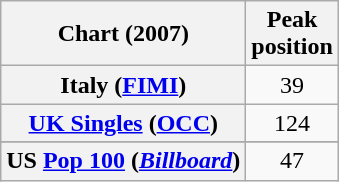<table class="wikitable sortable plainrowheaders" style="text-align:center">
<tr>
<th scope="col">Chart (2007)</th>
<th scope="col">Peak<br>position</th>
</tr>
<tr>
<th scope="row">Italy (<a href='#'>FIMI</a>)</th>
<td align="center">39</td>
</tr>
<tr>
<th scope="row"><a href='#'>UK Singles</a> (<a href='#'>OCC</a>)</th>
<td align="center">124</td>
</tr>
<tr>
</tr>
<tr>
<th scope="row">US <a href='#'>Pop 100</a> (<a href='#'><em>Billboard</em></a>)</th>
<td align="center">47</td>
</tr>
</table>
